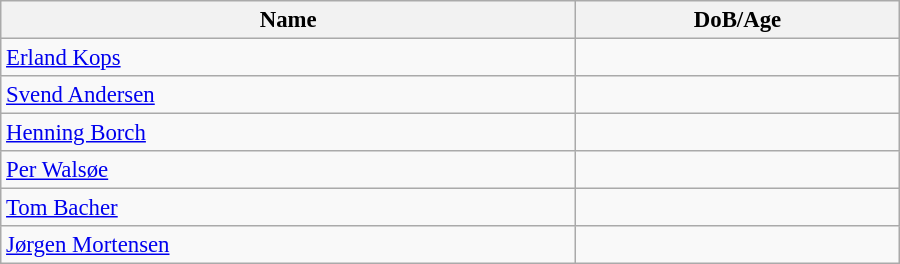<table class="wikitable" style="width:600px; font-size:95%;">
<tr>
<th align="left">Name</th>
<th align="left">DoB/Age</th>
</tr>
<tr>
<td align="left"><a href='#'>Erland Kops</a></td>
<td align="left"></td>
</tr>
<tr>
<td align="left"><a href='#'>Svend Andersen</a></td>
<td align="left"></td>
</tr>
<tr>
<td align="left"><a href='#'>Henning Borch</a></td>
<td align="left"></td>
</tr>
<tr>
<td align="left"><a href='#'>Per Walsøe</a></td>
<td align="left"></td>
</tr>
<tr>
<td align="left"><a href='#'>Tom Bacher</a></td>
<td align="left"></td>
</tr>
<tr>
<td align="left"><a href='#'>Jørgen Mortensen</a></td>
<td align="left"></td>
</tr>
</table>
